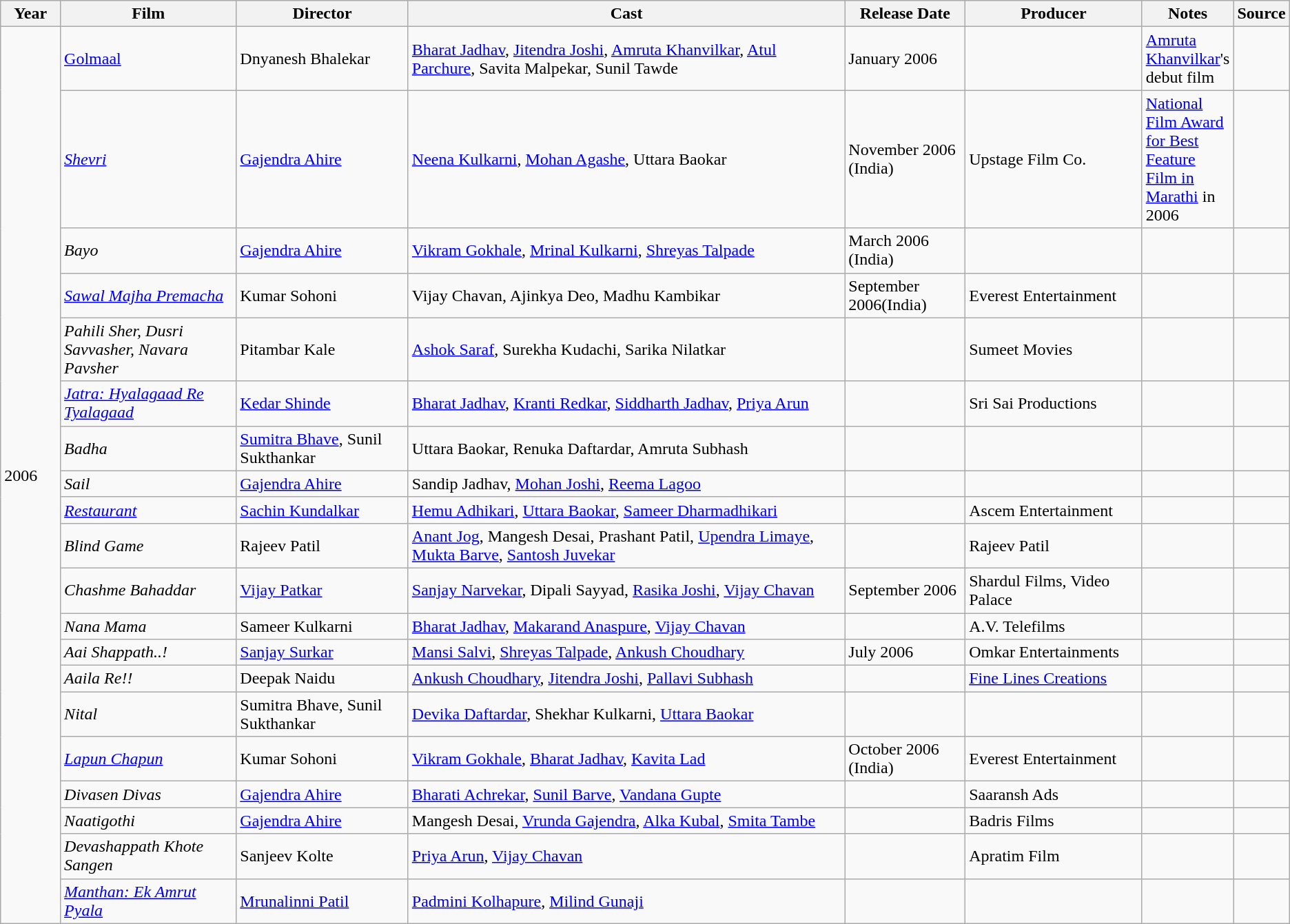<table class ="wikitable sortable collapsible">
<tr>
<th style="width: 05%;">Year</th>
<th style="width: 15%;">Film</th>
<th style="width: 15%;">Director</th>
<th style="width: 40%;" class="unsortable">Cast</th>
<th style="width: 10%;">Release Date</th>
<th style="width: 15%;" class="unsortable">Producer</th>
<th style="width: 15%;" class="unsortable">Notes</th>
<th style="width: 15%;" class="unsortable">Source</th>
</tr>
<tr>
<td rowspan="20">2006</td>
<td><a href='#'>Golmaal</a></td>
<td>Dnyanesh Bhalekar</td>
<td><a href='#'>Bharat Jadhav</a>, <a href='#'>Jitendra Joshi</a>, <a href='#'>Amruta Khanvilkar</a>, <a href='#'>Atul Parchure</a>, Savita Malpekar, Sunil Tawde</td>
<td>January 2006</td>
<td></td>
<td><a href='#'>Amruta Khanvilkar</a>'s debut film</td>
<td></td>
</tr>
<tr>
<td><em><a href='#'>Shevri</a></em></td>
<td><a href='#'>Gajendra Ahire</a></td>
<td><a href='#'>Neena Kulkarni</a>, <a href='#'>Mohan Agashe</a>, Uttara Baokar</td>
<td>November 2006 (India)</td>
<td>Upstage Film Co.</td>
<td><a href='#'>National Film Award for Best Feature Film in Marathi</a> in 2006</td>
<td></td>
</tr>
<tr>
<td><em>Bayo</em></td>
<td><a href='#'>Gajendra Ahire</a></td>
<td><a href='#'>Vikram Gokhale</a>, <a href='#'>Mrinal Kulkarni</a>, <a href='#'>Shreyas Talpade</a></td>
<td>March 2006 (India)</td>
<td></td>
<td></td>
<td></td>
</tr>
<tr>
<td><em><a href='#'>Sawal Majha Premacha</a></em></td>
<td>Kumar Sohoni</td>
<td>Vijay Chavan, Ajinkya Deo, Madhu Kambikar</td>
<td>September 2006(India)</td>
<td>Everest Entertainment</td>
<td></td>
<td></td>
</tr>
<tr>
<td><em>Pahili Sher, Dusri Savvasher, Navara Pavsher</em></td>
<td>Pitambar Kale</td>
<td><a href='#'>Ashok Saraf</a>, Surekha Kudachi, Sarika Nilatkar</td>
<td></td>
<td>Sumeet Movies</td>
<td></td>
<td></td>
</tr>
<tr>
<td><em><a href='#'>Jatra: Hyalagaad Re Tyalagaad</a></em></td>
<td><a href='#'>Kedar Shinde</a></td>
<td><a href='#'>Bharat Jadhav</a>, <a href='#'>Kranti Redkar</a>, <a href='#'>Siddharth Jadhav</a>, <a href='#'>Priya Arun</a></td>
<td></td>
<td>Sri Sai Productions</td>
<td></td>
<td></td>
</tr>
<tr>
<td><em>Badha</em></td>
<td><a href='#'>Sumitra Bhave</a>, Sunil Sukthankar</td>
<td>Uttara Baokar, Renuka Daftardar, Amruta Subhash</td>
<td></td>
<td></td>
<td></td>
<td></td>
</tr>
<tr>
<td><em>Sail</em></td>
<td><a href='#'>Gajendra Ahire</a></td>
<td>Sandip Jadhav, <a href='#'>Mohan Joshi</a>, <a href='#'>Reema Lagoo</a></td>
<td></td>
<td></td>
<td></td>
<td></td>
</tr>
<tr>
<td><em><a href='#'>Restaurant</a></em></td>
<td><a href='#'>Sachin Kundalkar</a></td>
<td><a href='#'>Hemu Adhikari</a>, <a href='#'>Uttara Baokar</a>, <a href='#'>Sameer Dharmadhikari</a></td>
<td></td>
<td>Ascem Entertainment</td>
<td></td>
<td></td>
</tr>
<tr>
<td><em>Blind Game</em></td>
<td>Rajeev Patil</td>
<td><a href='#'>Anant Jog</a>, Mangesh Desai, Prashant Patil, <a href='#'>Upendra Limaye</a>, <a href='#'>Mukta Barve</a>, <a href='#'>Santosh Juvekar</a></td>
<td></td>
<td>Rajeev Patil</td>
<td></td>
<td></td>
</tr>
<tr>
<td><em>Chashme Bahaddar</em></td>
<td><a href='#'>Vijay Patkar</a></td>
<td><a href='#'>Sanjay Narvekar</a>, Dipali Sayyad, <a href='#'>Rasika Joshi</a>, <a href='#'>Vijay Chavan</a></td>
<td>September 2006</td>
<td>Shardul Films, Video Palace</td>
<td></td>
<td></td>
</tr>
<tr>
<td><em>Nana Mama</em></td>
<td>Sameer Kulkarni</td>
<td><a href='#'>Bharat Jadhav</a>, <a href='#'>Makarand Anaspure</a>, <a href='#'>Vijay Chavan</a></td>
<td></td>
<td>A.V. Telefilms</td>
<td></td>
<td></td>
</tr>
<tr>
<td><em>Aai Shappath..!</em></td>
<td><a href='#'>Sanjay Surkar</a></td>
<td><a href='#'>Mansi Salvi</a>, <a href='#'>Shreyas Talpade</a>, <a href='#'>Ankush Choudhary</a></td>
<td>July 2006</td>
<td>Omkar Entertainments</td>
<td></td>
<td></td>
</tr>
<tr>
<td><em>Aaila Re!!</em></td>
<td>Deepak Naidu</td>
<td><a href='#'>Ankush Choudhary</a>, <a href='#'>Jitendra Joshi</a>, <a href='#'>Pallavi Subhash</a></td>
<td></td>
<td><a href='#'>Fine Lines Creations</a></td>
<td></td>
<td></td>
</tr>
<tr>
<td><em>Nital</em></td>
<td>Sumitra Bhave, Sunil Sukthankar</td>
<td><a href='#'>Devika Daftardar</a>, Shekhar Kulkarni, <a href='#'>Uttara Baokar</a></td>
<td></td>
<td></td>
<td></td>
<td></td>
</tr>
<tr>
<td><em><a href='#'>Lapun Chapun</a></em></td>
<td>Kumar Sohoni</td>
<td><a href='#'>Vikram Gokhale</a>, <a href='#'>Bharat Jadhav</a>, <a href='#'>Kavita Lad</a></td>
<td>October 2006 (India)</td>
<td>Everest Entertainment</td>
<td></td>
<td></td>
</tr>
<tr>
<td><em>Divasen Divas</em></td>
<td><a href='#'>Gajendra Ahire</a></td>
<td><a href='#'>Bharati Achrekar</a>, <a href='#'>Sunil Barve</a>, <a href='#'>Vandana Gupte</a></td>
<td></td>
<td>Saaransh Ads</td>
<td></td>
<td></td>
</tr>
<tr>
<td><em>Naatigothi</em></td>
<td><a href='#'>Gajendra Ahire</a></td>
<td>Mangesh Desai, <a href='#'>Vrunda Gajendra</a>, <a href='#'>Alka Kubal</a>, <a href='#'>Smita Tambe</a></td>
<td></td>
<td>Badris Films</td>
<td></td>
<td></td>
</tr>
<tr>
<td><em>Devashappath Khote Sangen</em></td>
<td>Sanjeev Kolte</td>
<td><a href='#'>Priya Arun</a>, <a href='#'>Vijay Chavan</a></td>
<td></td>
<td>Apratim Film</td>
<td></td>
<td></td>
</tr>
<tr>
<td><em><a href='#'>Manthan: Ek Amrut Pyala</a></em></td>
<td><a href='#'>Mrunalinni Patil</a></td>
<td><a href='#'>Padmini Kolhapure</a>, <a href='#'>Milind Gunaji</a></td>
<td></td>
<td></td>
<td></td>
<td></td>
</tr>
</table>
